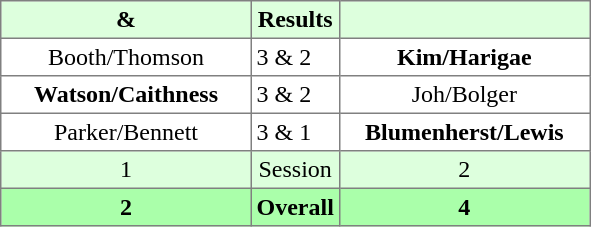<table border="1" cellpadding="3" style="border-collapse: collapse; text-align:center;">
<tr style="background:#ddffdd;">
<th width=160> & </th>
<th>Results</th>
<th width=160></th>
</tr>
<tr>
<td>Booth/Thomson</td>
<td align=left> 3 & 2</td>
<td><strong>Kim/Harigae</strong></td>
</tr>
<tr>
<td><strong>Watson/Caithness</strong></td>
<td align=left> 3 & 2</td>
<td>Joh/Bolger</td>
</tr>
<tr>
<td>Parker/Bennett</td>
<td align=left> 3 & 1</td>
<td><strong>Blumenherst/Lewis</strong></td>
</tr>
<tr style="background:#ddffdd;">
<td>1</td>
<td>Session</td>
<td>2</td>
</tr>
<tr style="background:#aaffaa;">
<th>2</th>
<th>Overall</th>
<th>4</th>
</tr>
</table>
